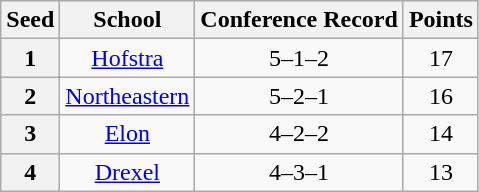<table class="wikitable" style="text-align:center">
<tr>
<th>Seed</th>
<th>School</th>
<th>Conference Record</th>
<th>Points</th>
</tr>
<tr>
<th>1</th>
<td><a href='#'>Hofstra</a></td>
<td>5–1–2</td>
<td>17</td>
</tr>
<tr>
<th>2</th>
<td><a href='#'>Northeastern</a></td>
<td>5–2–1</td>
<td>16</td>
</tr>
<tr>
<th>3</th>
<td><a href='#'>Elon</a></td>
<td>4–2–2</td>
<td>14</td>
</tr>
<tr>
<th>4</th>
<td><a href='#'>Drexel</a></td>
<td>4–3–1</td>
<td>13</td>
</tr>
</table>
